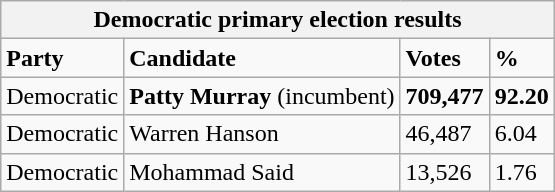<table class="wikitable">
<tr>
<th colspan="4">Democratic primary election results</th>
</tr>
<tr>
<td><strong>Party</strong></td>
<td><strong>Candidate</strong></td>
<td><strong>Votes</strong></td>
<td><strong>%</strong></td>
</tr>
<tr>
<td>Democratic</td>
<td><strong>Patty Murray</strong> (incumbent)</td>
<td><strong>709,477</strong></td>
<td><strong>92.20</strong></td>
</tr>
<tr>
<td>Democratic</td>
<td>Warren Hanson</td>
<td>46,487</td>
<td>6.04</td>
</tr>
<tr>
<td>Democratic</td>
<td>Mohammad Said</td>
<td>13,526</td>
<td>1.76</td>
</tr>
</table>
